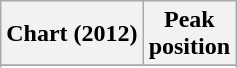<table class="wikitable sortable plainrowheaders" style="text-align:center;">
<tr>
<th scope="col">Chart (2012)</th>
<th scope="col">Peak<br>position</th>
</tr>
<tr>
</tr>
<tr>
</tr>
<tr>
</tr>
<tr>
</tr>
</table>
